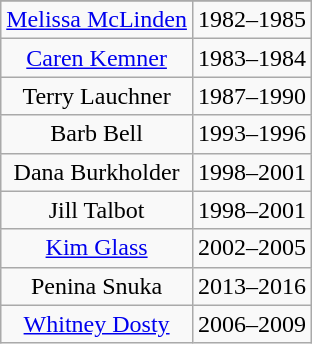<table class="wikitable sortable" margin:0 0 1em 1em;">
<tr>
</tr>
<tr align="center">
<td><a href='#'>Melissa McLinden</a></td>
<td>1982–1985</td>
</tr>
<tr align="center">
<td><a href='#'>Caren Kemner</a></td>
<td>1983–1984</td>
</tr>
<tr align="center">
<td>Terry Lauchner</td>
<td>1987–1990</td>
</tr>
<tr align="center">
<td>Barb Bell</td>
<td>1993–1996</td>
</tr>
<tr align="center">
<td>Dana Burkholder</td>
<td>1998–2001</td>
</tr>
<tr align="center">
<td>Jill Talbot</td>
<td>1998–2001</td>
</tr>
<tr align="center">
<td><a href='#'>Kim Glass</a></td>
<td>2002–2005</td>
</tr>
<tr align="center">
<td>Penina Snuka</td>
<td>2013–2016</td>
</tr>
<tr align="center">
<td><a href='#'>Whitney Dosty</a></td>
<td>2006–2009</td>
</tr>
</table>
